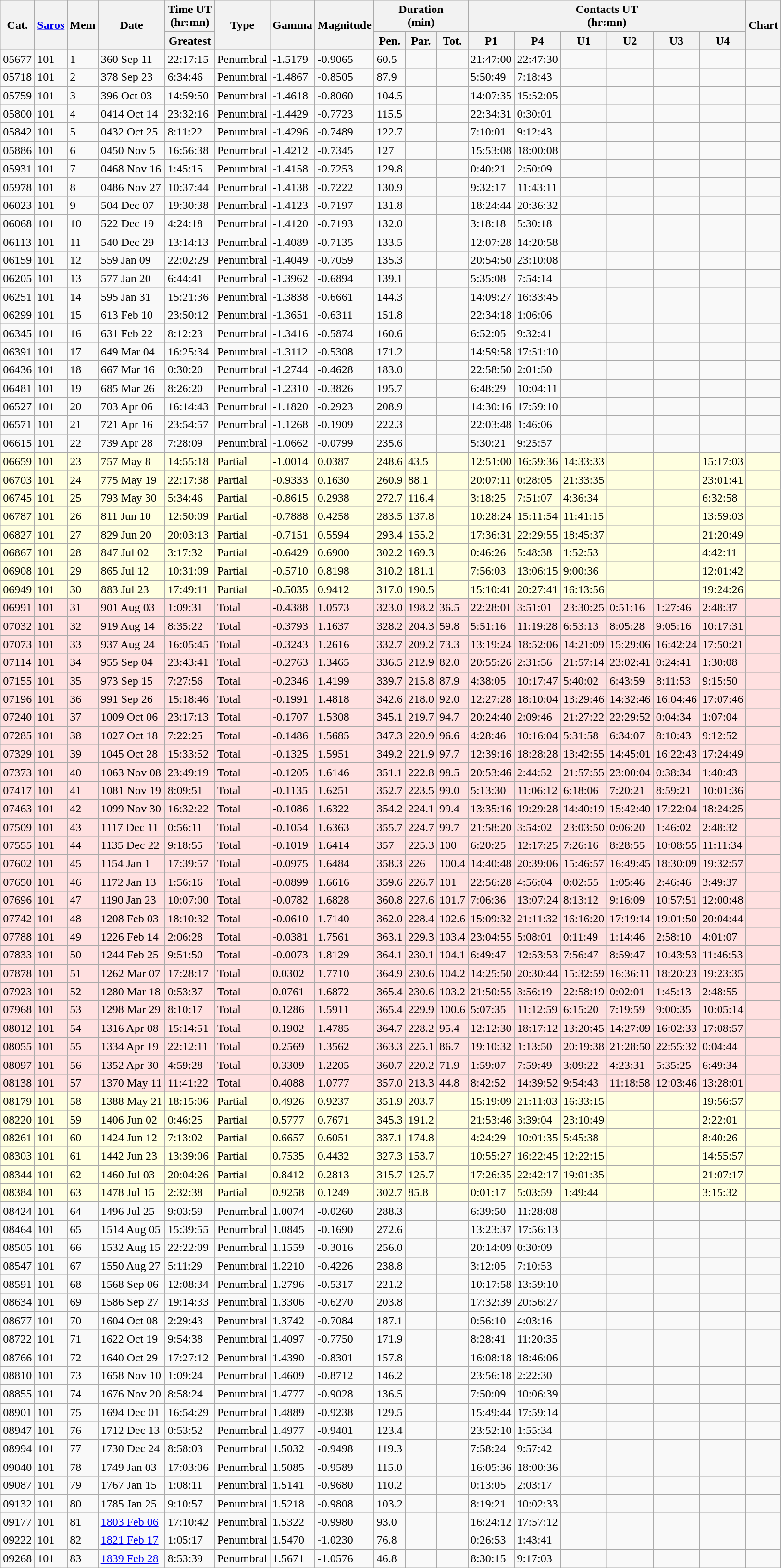<table class=wikitable>
<tr>
<th rowspan=2>Cat.</th>
<th rowspan=2><a href='#'>Saros</a></th>
<th rowspan=2>Mem</th>
<th rowspan=2>Date</th>
<th>Time UT<br>(hr:mn)</th>
<th rowspan=2>Type</th>
<th rowspan=2>Gamma</th>
<th rowspan=2>Magnitude</th>
<th colspan=3>Duration<br>(min)</th>
<th colspan=6>Contacts UT<br>(hr:mn)</th>
<th rowspan=2>Chart</th>
</tr>
<tr>
<th>Greatest</th>
<th>Pen.</th>
<th>Par.</th>
<th>Tot.</th>
<th>P1</th>
<th>P4</th>
<th>U1</th>
<th>U2</th>
<th>U3</th>
<th>U4</th>
</tr>
<tr>
<td>05677</td>
<td>101</td>
<td>1</td>
<td>360 Sep 11</td>
<td>22:17:15</td>
<td>Penumbral</td>
<td>-1.5179</td>
<td>-0.9065</td>
<td>60.5</td>
<td></td>
<td></td>
<td>21:47:00</td>
<td>22:47:30</td>
<td></td>
<td></td>
<td></td>
<td></td>
<td></td>
</tr>
<tr>
<td>05718</td>
<td>101</td>
<td>2</td>
<td>378 Sep 23</td>
<td>6:34:46</td>
<td>Penumbral</td>
<td>-1.4867</td>
<td>-0.8505</td>
<td>87.9</td>
<td></td>
<td></td>
<td>5:50:49</td>
<td>7:18:43</td>
<td></td>
<td></td>
<td></td>
<td></td>
<td></td>
</tr>
<tr>
<td>05759</td>
<td>101</td>
<td>3</td>
<td>396 Oct 03</td>
<td>14:59:50</td>
<td>Penumbral</td>
<td>-1.4618</td>
<td>-0.8060</td>
<td>104.5</td>
<td></td>
<td></td>
<td>14:07:35</td>
<td>15:52:05</td>
<td></td>
<td></td>
<td></td>
<td></td>
<td></td>
</tr>
<tr>
<td>05800</td>
<td>101</td>
<td>4</td>
<td>0414 Oct 14</td>
<td>23:32:16</td>
<td>Penumbral</td>
<td>-1.4429</td>
<td>-0.7723</td>
<td>115.5</td>
<td></td>
<td></td>
<td>22:34:31</td>
<td>0:30:01</td>
<td></td>
<td></td>
<td></td>
<td></td>
<td></td>
</tr>
<tr>
<td>05842</td>
<td>101</td>
<td>5</td>
<td>0432 Oct 25</td>
<td>8:11:22</td>
<td>Penumbral</td>
<td>-1.4296</td>
<td>-0.7489</td>
<td>122.7</td>
<td></td>
<td></td>
<td>7:10:01</td>
<td>9:12:43</td>
<td></td>
<td></td>
<td></td>
<td></td>
<td></td>
</tr>
<tr>
<td>05886</td>
<td>101</td>
<td>6</td>
<td>0450 Nov 5</td>
<td>16:56:38</td>
<td>Penumbral</td>
<td>-1.4212</td>
<td>-0.7345</td>
<td>127</td>
<td></td>
<td></td>
<td>15:53:08</td>
<td>18:00:08</td>
<td></td>
<td></td>
<td></td>
<td></td>
<td></td>
</tr>
<tr>
<td>05931</td>
<td>101</td>
<td>7</td>
<td>0468 Nov 16</td>
<td>1:45:15</td>
<td>Penumbral</td>
<td>-1.4158</td>
<td>-0.7253</td>
<td>129.8</td>
<td></td>
<td></td>
<td>0:40:21</td>
<td>2:50:09</td>
<td></td>
<td></td>
<td></td>
<td></td>
<td></td>
</tr>
<tr>
<td>05978</td>
<td>101</td>
<td>8</td>
<td>0486 Nov 27</td>
<td>10:37:44</td>
<td>Penumbral</td>
<td>-1.4138</td>
<td>-0.7222</td>
<td>130.9</td>
<td></td>
<td></td>
<td>9:32:17</td>
<td>11:43:11</td>
<td></td>
<td></td>
<td></td>
<td></td>
<td></td>
</tr>
<tr>
<td>06023</td>
<td>101</td>
<td>9</td>
<td>504 Dec 07</td>
<td>19:30:38</td>
<td>Penumbral</td>
<td>-1.4123</td>
<td>-0.7197</td>
<td>131.8</td>
<td></td>
<td></td>
<td>18:24:44</td>
<td>20:36:32</td>
<td></td>
<td></td>
<td></td>
<td></td>
<td></td>
</tr>
<tr>
<td>06068</td>
<td>101</td>
<td>10</td>
<td>522 Dec 19</td>
<td>4:24:18</td>
<td>Penumbral</td>
<td>-1.4120</td>
<td>-0.7193</td>
<td>132.0</td>
<td></td>
<td></td>
<td>3:18:18</td>
<td>5:30:18</td>
<td></td>
<td></td>
<td></td>
<td></td>
<td></td>
</tr>
<tr>
<td>06113</td>
<td>101</td>
<td>11</td>
<td>540 Dec 29</td>
<td>13:14:13</td>
<td>Penumbral</td>
<td>-1.4089</td>
<td>-0.7135</td>
<td>133.5</td>
<td></td>
<td></td>
<td>12:07:28</td>
<td>14:20:58</td>
<td></td>
<td></td>
<td></td>
<td></td>
<td></td>
</tr>
<tr>
<td>06159</td>
<td>101</td>
<td>12</td>
<td>559 Jan 09</td>
<td>22:02:29</td>
<td>Penumbral</td>
<td>-1.4049</td>
<td>-0.7059</td>
<td>135.3</td>
<td></td>
<td></td>
<td>20:54:50</td>
<td>23:10:08</td>
<td></td>
<td></td>
<td></td>
<td></td>
<td></td>
</tr>
<tr>
<td>06205</td>
<td>101</td>
<td>13</td>
<td>577 Jan 20</td>
<td>6:44:41</td>
<td>Penumbral</td>
<td>-1.3962</td>
<td>-0.6894</td>
<td>139.1</td>
<td></td>
<td></td>
<td>5:35:08</td>
<td>7:54:14</td>
<td></td>
<td></td>
<td></td>
<td></td>
<td></td>
</tr>
<tr>
<td>06251</td>
<td>101</td>
<td>14</td>
<td>595 Jan 31</td>
<td>15:21:36</td>
<td>Penumbral</td>
<td>-1.3838</td>
<td>-0.6661</td>
<td>144.3</td>
<td></td>
<td></td>
<td>14:09:27</td>
<td>16:33:45</td>
<td></td>
<td></td>
<td></td>
<td></td>
<td></td>
</tr>
<tr>
<td>06299</td>
<td>101</td>
<td>15</td>
<td>613 Feb 10</td>
<td>23:50:12</td>
<td>Penumbral</td>
<td>-1.3651</td>
<td>-0.6311</td>
<td>151.8</td>
<td></td>
<td></td>
<td>22:34:18</td>
<td>1:06:06</td>
<td></td>
<td></td>
<td></td>
<td></td>
<td></td>
</tr>
<tr>
<td>06345</td>
<td>101</td>
<td>16</td>
<td>631 Feb 22</td>
<td>8:12:23</td>
<td>Penumbral</td>
<td>-1.3416</td>
<td>-0.5874</td>
<td>160.6</td>
<td></td>
<td></td>
<td>6:52:05</td>
<td>9:32:41</td>
<td></td>
<td></td>
<td></td>
<td></td>
<td></td>
</tr>
<tr>
<td>06391</td>
<td>101</td>
<td>17</td>
<td>649 Mar 04</td>
<td>16:25:34</td>
<td>Penumbral</td>
<td>-1.3112</td>
<td>-0.5308</td>
<td>171.2</td>
<td></td>
<td></td>
<td>14:59:58</td>
<td>17:51:10</td>
<td></td>
<td></td>
<td></td>
<td></td>
<td></td>
</tr>
<tr>
<td>06436</td>
<td>101</td>
<td>18</td>
<td>667 Mar 16</td>
<td>0:30:20</td>
<td>Penumbral</td>
<td>-1.2744</td>
<td>-0.4628</td>
<td>183.0</td>
<td></td>
<td></td>
<td>22:58:50</td>
<td>2:01:50</td>
<td></td>
<td></td>
<td></td>
<td></td>
<td></td>
</tr>
<tr>
<td>06481</td>
<td>101</td>
<td>19</td>
<td>685 Mar 26</td>
<td>8:26:20</td>
<td>Penumbral</td>
<td>-1.2310</td>
<td>-0.3826</td>
<td>195.7</td>
<td></td>
<td></td>
<td>6:48:29</td>
<td>10:04:11</td>
<td></td>
<td></td>
<td></td>
<td></td>
<td></td>
</tr>
<tr>
<td>06527</td>
<td>101</td>
<td>20</td>
<td>703 Apr 06</td>
<td>16:14:43</td>
<td>Penumbral</td>
<td>-1.1820</td>
<td>-0.2923</td>
<td>208.9</td>
<td></td>
<td></td>
<td>14:30:16</td>
<td>17:59:10</td>
<td></td>
<td></td>
<td></td>
<td></td>
<td></td>
</tr>
<tr>
<td>06571</td>
<td>101</td>
<td>21</td>
<td>721 Apr 16</td>
<td>23:54:57</td>
<td>Penumbral</td>
<td>-1.1268</td>
<td>-0.1909</td>
<td>222.3</td>
<td></td>
<td></td>
<td>22:03:48</td>
<td>1:46:06</td>
<td></td>
<td></td>
<td></td>
<td></td>
<td></td>
</tr>
<tr>
<td>06615</td>
<td>101</td>
<td>22</td>
<td>739 Apr 28</td>
<td>7:28:09</td>
<td>Penumbral</td>
<td>-1.0662</td>
<td>-0.0799</td>
<td>235.6</td>
<td></td>
<td></td>
<td>5:30:21</td>
<td>9:25:57</td>
<td></td>
<td></td>
<td></td>
<td></td>
<td></td>
</tr>
<tr bgcolor=#ffffe0>
<td>06659</td>
<td>101</td>
<td>23</td>
<td>757 May 8</td>
<td>14:55:18</td>
<td>Partial</td>
<td>-1.0014</td>
<td>0.0387</td>
<td>248.6</td>
<td>43.5</td>
<td></td>
<td>12:51:00</td>
<td>16:59:36</td>
<td>14:33:33</td>
<td></td>
<td></td>
<td>15:17:03</td>
<td></td>
</tr>
<tr bgcolor=#ffffe0>
<td>06703</td>
<td>101</td>
<td>24</td>
<td>775 May 19</td>
<td>22:17:38</td>
<td>Partial</td>
<td>-0.9333</td>
<td>0.1630</td>
<td>260.9</td>
<td>88.1</td>
<td></td>
<td>20:07:11</td>
<td>0:28:05</td>
<td>21:33:35</td>
<td></td>
<td></td>
<td>23:01:41</td>
<td></td>
</tr>
<tr bgcolor=#ffffe0>
<td>06745</td>
<td>101</td>
<td>25</td>
<td>793 May 30</td>
<td>5:34:46</td>
<td>Partial</td>
<td>-0.8615</td>
<td>0.2938</td>
<td>272.7</td>
<td>116.4</td>
<td></td>
<td>3:18:25</td>
<td>7:51:07</td>
<td>4:36:34</td>
<td></td>
<td></td>
<td>6:32:58</td>
<td></td>
</tr>
<tr bgcolor=#ffffe0>
<td>06787</td>
<td>101</td>
<td>26</td>
<td>811 Jun 10</td>
<td>12:50:09</td>
<td>Partial</td>
<td>-0.7888</td>
<td>0.4258</td>
<td>283.5</td>
<td>137.8</td>
<td></td>
<td>10:28:24</td>
<td>15:11:54</td>
<td>11:41:15</td>
<td></td>
<td></td>
<td>13:59:03</td>
<td></td>
</tr>
<tr bgcolor=#ffffe0>
<td>06827</td>
<td>101</td>
<td>27</td>
<td>829 Jun 20</td>
<td>20:03:13</td>
<td>Partial</td>
<td>-0.7151</td>
<td>0.5594</td>
<td>293.4</td>
<td>155.2</td>
<td></td>
<td>17:36:31</td>
<td>22:29:55</td>
<td>18:45:37</td>
<td></td>
<td></td>
<td>21:20:49</td>
<td></td>
</tr>
<tr bgcolor=#ffffe0>
<td>06867</td>
<td>101</td>
<td>28</td>
<td>847 Jul 02</td>
<td>3:17:32</td>
<td>Partial</td>
<td>-0.6429</td>
<td>0.6900</td>
<td>302.2</td>
<td>169.3</td>
<td></td>
<td>0:46:26</td>
<td>5:48:38</td>
<td>1:52:53</td>
<td></td>
<td></td>
<td>4:42:11</td>
<td></td>
</tr>
<tr bgcolor=#ffffe0>
<td>06908</td>
<td>101</td>
<td>29</td>
<td>865 Jul 12</td>
<td>10:31:09</td>
<td>Partial</td>
<td>-0.5710</td>
<td>0.8198</td>
<td>310.2</td>
<td>181.1</td>
<td></td>
<td>7:56:03</td>
<td>13:06:15</td>
<td>9:00:36</td>
<td></td>
<td></td>
<td>12:01:42</td>
<td></td>
</tr>
<tr bgcolor=#ffffe0>
<td>06949</td>
<td>101</td>
<td>30</td>
<td>883 Jul 23</td>
<td>17:49:11</td>
<td>Partial</td>
<td>-0.5035</td>
<td>0.9412</td>
<td>317.0</td>
<td>190.5</td>
<td></td>
<td>15:10:41</td>
<td>20:27:41</td>
<td>16:13:56</td>
<td></td>
<td></td>
<td>19:24:26</td>
<td></td>
</tr>
<tr bgcolor=#ffe0e0>
<td>06991</td>
<td>101</td>
<td>31</td>
<td>901 Aug 03</td>
<td>1:09:31</td>
<td>Total</td>
<td>-0.4388</td>
<td>1.0573</td>
<td>323.0</td>
<td>198.2</td>
<td>36.5</td>
<td>22:28:01</td>
<td>3:51:01</td>
<td>23:30:25</td>
<td>0:51:16</td>
<td>1:27:46</td>
<td>2:48:37</td>
<td></td>
</tr>
<tr bgcolor=#ffe0e0>
<td>07032</td>
<td>101</td>
<td>32</td>
<td>919 Aug 14</td>
<td>8:35:22</td>
<td>Total</td>
<td>-0.3793</td>
<td>1.1637</td>
<td>328.2</td>
<td>204.3</td>
<td>59.8</td>
<td>5:51:16</td>
<td>11:19:28</td>
<td>6:53:13</td>
<td>8:05:28</td>
<td>9:05:16</td>
<td>10:17:31</td>
<td></td>
</tr>
<tr bgcolor=#ffe0e0>
<td>07073</td>
<td>101</td>
<td>33</td>
<td>937 Aug 24</td>
<td>16:05:45</td>
<td>Total</td>
<td>-0.3243</td>
<td>1.2616</td>
<td>332.7</td>
<td>209.2</td>
<td>73.3</td>
<td>13:19:24</td>
<td>18:52:06</td>
<td>14:21:09</td>
<td>15:29:06</td>
<td>16:42:24</td>
<td>17:50:21</td>
<td></td>
</tr>
<tr bgcolor=#ffe0e0>
<td>07114</td>
<td>101</td>
<td>34</td>
<td>955 Sep 04</td>
<td>23:43:41</td>
<td>Total</td>
<td>-0.2763</td>
<td>1.3465</td>
<td>336.5</td>
<td>212.9</td>
<td>82.0</td>
<td>20:55:26</td>
<td>2:31:56</td>
<td>21:57:14</td>
<td>23:02:41</td>
<td>0:24:41</td>
<td>1:30:08</td>
<td></td>
</tr>
<tr bgcolor=#ffe0e0>
<td>07155</td>
<td>101</td>
<td>35</td>
<td>973 Sep 15</td>
<td>7:27:56</td>
<td>Total</td>
<td>-0.2346</td>
<td>1.4199</td>
<td>339.7</td>
<td>215.8</td>
<td>87.9</td>
<td>4:38:05</td>
<td>10:17:47</td>
<td>5:40:02</td>
<td>6:43:59</td>
<td>8:11:53</td>
<td>9:15:50</td>
<td></td>
</tr>
<tr bgcolor=#ffe0e0>
<td>07196</td>
<td>101</td>
<td>36</td>
<td>991 Sep 26</td>
<td>15:18:46</td>
<td>Total</td>
<td>-0.1991</td>
<td>1.4818</td>
<td>342.6</td>
<td>218.0</td>
<td>92.0</td>
<td>12:27:28</td>
<td>18:10:04</td>
<td>13:29:46</td>
<td>14:32:46</td>
<td>16:04:46</td>
<td>17:07:46</td>
<td></td>
</tr>
<tr bgcolor=#ffe0e0>
<td>07240</td>
<td>101</td>
<td>37</td>
<td>1009 Oct 06</td>
<td>23:17:13</td>
<td>Total</td>
<td>-0.1707</td>
<td>1.5308</td>
<td>345.1</td>
<td>219.7</td>
<td>94.7</td>
<td>20:24:40</td>
<td>2:09:46</td>
<td>21:27:22</td>
<td>22:29:52</td>
<td>0:04:34</td>
<td>1:07:04</td>
<td></td>
</tr>
<tr bgcolor=#ffe0e0>
<td>07285</td>
<td>101</td>
<td>38</td>
<td>1027 Oct 18</td>
<td>7:22:25</td>
<td>Total</td>
<td>-0.1486</td>
<td>1.5685</td>
<td>347.3</td>
<td>220.9</td>
<td>96.6</td>
<td>4:28:46</td>
<td>10:16:04</td>
<td>5:31:58</td>
<td>6:34:07</td>
<td>8:10:43</td>
<td>9:12:52</td>
<td></td>
</tr>
<tr bgcolor=#ffe0e0>
<td>07329</td>
<td>101</td>
<td>39</td>
<td>1045 Oct 28</td>
<td>15:33:52</td>
<td>Total</td>
<td>-0.1325</td>
<td>1.5951</td>
<td>349.2</td>
<td>221.9</td>
<td>97.7</td>
<td>12:39:16</td>
<td>18:28:28</td>
<td>13:42:55</td>
<td>14:45:01</td>
<td>16:22:43</td>
<td>17:24:49</td>
<td></td>
</tr>
<tr bgcolor=#ffe0e0>
<td>07373</td>
<td>101</td>
<td>40</td>
<td>1063 Nov 08</td>
<td>23:49:19</td>
<td>Total</td>
<td>-0.1205</td>
<td>1.6146</td>
<td>351.1</td>
<td>222.8</td>
<td>98.5</td>
<td>20:53:46</td>
<td>2:44:52</td>
<td>21:57:55</td>
<td>23:00:04</td>
<td>0:38:34</td>
<td>1:40:43</td>
<td></td>
</tr>
<tr bgcolor=#ffe0e0>
<td>07417</td>
<td>101</td>
<td>41</td>
<td>1081 Nov 19</td>
<td>8:09:51</td>
<td>Total</td>
<td>-0.1135</td>
<td>1.6251</td>
<td>352.7</td>
<td>223.5</td>
<td>99.0</td>
<td>5:13:30</td>
<td>11:06:12</td>
<td>6:18:06</td>
<td>7:20:21</td>
<td>8:59:21</td>
<td>10:01:36</td>
<td></td>
</tr>
<tr bgcolor=#ffe0e0>
<td>07463</td>
<td>101</td>
<td>42</td>
<td>1099 Nov 30</td>
<td>16:32:22</td>
<td>Total</td>
<td>-0.1086</td>
<td>1.6322</td>
<td>354.2</td>
<td>224.1</td>
<td>99.4</td>
<td>13:35:16</td>
<td>19:29:28</td>
<td>14:40:19</td>
<td>15:42:40</td>
<td>17:22:04</td>
<td>18:24:25</td>
<td></td>
</tr>
<tr bgcolor=#ffe0e0>
<td>07509</td>
<td>101</td>
<td>43</td>
<td>1117 Dec 11</td>
<td>0:56:11</td>
<td>Total</td>
<td>-0.1054</td>
<td>1.6363</td>
<td>355.7</td>
<td>224.7</td>
<td>99.7</td>
<td>21:58:20</td>
<td>3:54:02</td>
<td>23:03:50</td>
<td>0:06:20</td>
<td>1:46:02</td>
<td>2:48:32</td>
<td></td>
</tr>
<tr bgcolor=#ffe0e0>
<td>07555</td>
<td>101</td>
<td>44</td>
<td>1135 Dec 22</td>
<td>9:18:55</td>
<td>Total</td>
<td>-0.1019</td>
<td>1.6414</td>
<td>357</td>
<td>225.3</td>
<td>100</td>
<td>6:20:25</td>
<td>12:17:25</td>
<td>7:26:16</td>
<td>8:28:55</td>
<td>10:08:55</td>
<td>11:11:34</td>
<td></td>
</tr>
<tr bgcolor=#ffe0e0>
<td>07602</td>
<td>101</td>
<td>45</td>
<td>1154 Jan 1</td>
<td>17:39:57</td>
<td>Total</td>
<td>-0.0975</td>
<td>1.6484</td>
<td>358.3</td>
<td>226</td>
<td>100.4</td>
<td>14:40:48</td>
<td>20:39:06</td>
<td>15:46:57</td>
<td>16:49:45</td>
<td>18:30:09</td>
<td>19:32:57</td>
<td></td>
</tr>
<tr bgcolor=#ffe0e0>
<td>07650</td>
<td>101</td>
<td>46</td>
<td>1172 Jan 13</td>
<td>1:56:16</td>
<td>Total</td>
<td>-0.0899</td>
<td>1.6616</td>
<td>359.6</td>
<td>226.7</td>
<td>101</td>
<td>22:56:28</td>
<td>4:56:04</td>
<td>0:02:55</td>
<td>1:05:46</td>
<td>2:46:46</td>
<td>3:49:37</td>
<td></td>
</tr>
<tr bgcolor=#ffe0e0>
<td>07696</td>
<td>101</td>
<td>47</td>
<td>1190 Jan 23</td>
<td>10:07:00</td>
<td>Total</td>
<td>-0.0782</td>
<td>1.6828</td>
<td>360.8</td>
<td>227.6</td>
<td>101.7</td>
<td>7:06:36</td>
<td>13:07:24</td>
<td>8:13:12</td>
<td>9:16:09</td>
<td>10:57:51</td>
<td>12:00:48</td>
<td></td>
</tr>
<tr bgcolor=#ffe0e0>
<td>07742</td>
<td>101</td>
<td>48</td>
<td>1208 Feb 03</td>
<td>18:10:32</td>
<td>Total</td>
<td>-0.0610</td>
<td>1.7140</td>
<td>362.0</td>
<td>228.4</td>
<td>102.6</td>
<td>15:09:32</td>
<td>21:11:32</td>
<td>16:16:20</td>
<td>17:19:14</td>
<td>19:01:50</td>
<td>20:04:44</td>
<td></td>
</tr>
<tr bgcolor=#ffe0e0>
<td>07788</td>
<td>101</td>
<td>49</td>
<td>1226 Feb 14</td>
<td>2:06:28</td>
<td>Total</td>
<td>-0.0381</td>
<td>1.7561</td>
<td>363.1</td>
<td>229.3</td>
<td>103.4</td>
<td>23:04:55</td>
<td>5:08:01</td>
<td>0:11:49</td>
<td>1:14:46</td>
<td>2:58:10</td>
<td>4:01:07</td>
<td></td>
</tr>
<tr bgcolor=#ffe0e0>
<td>07833</td>
<td>101</td>
<td>50</td>
<td>1244 Feb 25</td>
<td>9:51:50</td>
<td>Total</td>
<td>-0.0073</td>
<td>1.8129</td>
<td>364.1</td>
<td>230.1</td>
<td>104.1</td>
<td>6:49:47</td>
<td>12:53:53</td>
<td>7:56:47</td>
<td>8:59:47</td>
<td>10:43:53</td>
<td>11:46:53</td>
<td></td>
</tr>
<tr bgcolor=#ffe0e0>
<td>07878</td>
<td>101</td>
<td>51</td>
<td>1262 Mar 07</td>
<td>17:28:17</td>
<td>Total</td>
<td>0.0302</td>
<td>1.7710</td>
<td>364.9</td>
<td>230.6</td>
<td>104.2</td>
<td>14:25:50</td>
<td>20:30:44</td>
<td>15:32:59</td>
<td>16:36:11</td>
<td>18:20:23</td>
<td>19:23:35</td>
<td></td>
</tr>
<tr bgcolor=#ffe0e0>
<td>07923</td>
<td>101</td>
<td>52</td>
<td>1280 Mar 18</td>
<td>0:53:37</td>
<td>Total</td>
<td>0.0761</td>
<td>1.6872</td>
<td>365.4</td>
<td>230.6</td>
<td>103.2</td>
<td>21:50:55</td>
<td>3:56:19</td>
<td>22:58:19</td>
<td>0:02:01</td>
<td>1:45:13</td>
<td>2:48:55</td>
<td></td>
</tr>
<tr bgcolor=#ffe0e0>
<td>07968</td>
<td>101</td>
<td>53</td>
<td>1298 Mar 29</td>
<td>8:10:17</td>
<td>Total</td>
<td>0.1286</td>
<td>1.5911</td>
<td>365.4</td>
<td>229.9</td>
<td>100.6</td>
<td>5:07:35</td>
<td>11:12:59</td>
<td>6:15:20</td>
<td>7:19:59</td>
<td>9:00:35</td>
<td>10:05:14</td>
<td></td>
</tr>
<tr bgcolor=#ffe0e0>
<td>08012</td>
<td>101</td>
<td>54</td>
<td>1316 Apr 08</td>
<td>15:14:51</td>
<td>Total</td>
<td>0.1902</td>
<td>1.4785</td>
<td>364.7</td>
<td>228.2</td>
<td>95.4</td>
<td>12:12:30</td>
<td>18:17:12</td>
<td>13:20:45</td>
<td>14:27:09</td>
<td>16:02:33</td>
<td>17:08:57</td>
<td></td>
</tr>
<tr bgcolor=#ffe0e0>
<td>08055</td>
<td>101</td>
<td>55</td>
<td>1334 Apr 19</td>
<td>22:12:11</td>
<td>Total</td>
<td>0.2569</td>
<td>1.3562</td>
<td>363.3</td>
<td>225.1</td>
<td>86.7</td>
<td>19:10:32</td>
<td>1:13:50</td>
<td>20:19:38</td>
<td>21:28:50</td>
<td>22:55:32</td>
<td>0:04:44</td>
<td></td>
</tr>
<tr bgcolor=#ffe0e0>
<td>08097</td>
<td>101</td>
<td>56</td>
<td>1352 Apr 30</td>
<td>4:59:28</td>
<td>Total</td>
<td>0.3309</td>
<td>1.2205</td>
<td>360.7</td>
<td>220.2</td>
<td>71.9</td>
<td>1:59:07</td>
<td>7:59:49</td>
<td>3:09:22</td>
<td>4:23:31</td>
<td>5:35:25</td>
<td>6:49:34</td>
<td></td>
</tr>
<tr bgcolor=#ffe0e0>
<td>08138</td>
<td>101</td>
<td>57</td>
<td>1370 May 11</td>
<td>11:41:22</td>
<td>Total</td>
<td>0.4088</td>
<td>1.0777</td>
<td>357.0</td>
<td>213.3</td>
<td>44.8</td>
<td>8:42:52</td>
<td>14:39:52</td>
<td>9:54:43</td>
<td>11:18:58</td>
<td>12:03:46</td>
<td>13:28:01</td>
<td></td>
</tr>
<tr bgcolor=#ffffe0>
<td>08179</td>
<td>101</td>
<td>58</td>
<td>1388 May 21</td>
<td>18:15:06</td>
<td>Partial</td>
<td>0.4926</td>
<td>0.9237</td>
<td>351.9</td>
<td>203.7</td>
<td></td>
<td>15:19:09</td>
<td>21:11:03</td>
<td>16:33:15</td>
<td></td>
<td></td>
<td>19:56:57</td>
<td></td>
</tr>
<tr bgcolor=#ffffe0>
<td>08220</td>
<td>101</td>
<td>59</td>
<td>1406 Jun 02</td>
<td>0:46:25</td>
<td>Partial</td>
<td>0.5777</td>
<td>0.7671</td>
<td>345.3</td>
<td>191.2</td>
<td></td>
<td>21:53:46</td>
<td>3:39:04</td>
<td>23:10:49</td>
<td></td>
<td></td>
<td>2:22:01</td>
<td></td>
</tr>
<tr bgcolor=#ffffe0>
<td>08261</td>
<td>101</td>
<td>60</td>
<td>1424 Jun 12</td>
<td>7:13:02</td>
<td>Partial</td>
<td>0.6657</td>
<td>0.6051</td>
<td>337.1</td>
<td>174.8</td>
<td></td>
<td>4:24:29</td>
<td>10:01:35</td>
<td>5:45:38</td>
<td></td>
<td></td>
<td>8:40:26</td>
<td></td>
</tr>
<tr bgcolor=#ffffe0>
<td>08303</td>
<td>101</td>
<td>61</td>
<td>1442 Jun 23</td>
<td>13:39:06</td>
<td>Partial</td>
<td>0.7535</td>
<td>0.4432</td>
<td>327.3</td>
<td>153.7</td>
<td></td>
<td>10:55:27</td>
<td>16:22:45</td>
<td>12:22:15</td>
<td></td>
<td></td>
<td>14:55:57</td>
<td></td>
</tr>
<tr bgcolor=#ffffe0>
<td>08344</td>
<td>101</td>
<td>62</td>
<td>1460 Jul 03</td>
<td>20:04:26</td>
<td>Partial</td>
<td>0.8412</td>
<td>0.2813</td>
<td>315.7</td>
<td>125.7</td>
<td></td>
<td>17:26:35</td>
<td>22:42:17</td>
<td>19:01:35</td>
<td></td>
<td></td>
<td>21:07:17</td>
<td></td>
</tr>
<tr bgcolor=#ffffe0>
<td>08384</td>
<td>101</td>
<td>63</td>
<td>1478 Jul 15</td>
<td>2:32:38</td>
<td>Partial</td>
<td>0.9258</td>
<td>0.1249</td>
<td>302.7</td>
<td>85.8</td>
<td></td>
<td>0:01:17</td>
<td>5:03:59</td>
<td>1:49:44</td>
<td></td>
<td></td>
<td>3:15:32</td>
<td></td>
</tr>
<tr>
<td>08424</td>
<td>101</td>
<td>64</td>
<td>1496 Jul 25</td>
<td>9:03:59</td>
<td>Penumbral</td>
<td>1.0074</td>
<td>-0.0260</td>
<td>288.3</td>
<td></td>
<td></td>
<td>6:39:50</td>
<td>11:28:08</td>
<td></td>
<td></td>
<td></td>
<td></td>
<td></td>
</tr>
<tr>
<td>08464</td>
<td>101</td>
<td>65</td>
<td>1514 Aug 05</td>
<td>15:39:55</td>
<td>Penumbral</td>
<td>1.0845</td>
<td>-0.1690</td>
<td>272.6</td>
<td></td>
<td></td>
<td>13:23:37</td>
<td>17:56:13</td>
<td></td>
<td></td>
<td></td>
<td></td>
<td></td>
</tr>
<tr>
<td>08505</td>
<td>101</td>
<td>66</td>
<td>1532 Aug 15</td>
<td>22:22:09</td>
<td>Penumbral</td>
<td>1.1559</td>
<td>-0.3016</td>
<td>256.0</td>
<td></td>
<td></td>
<td>20:14:09</td>
<td>0:30:09</td>
<td></td>
<td></td>
<td></td>
<td></td>
<td></td>
</tr>
<tr>
<td>08547</td>
<td>101</td>
<td>67</td>
<td>1550 Aug 27</td>
<td>5:11:29</td>
<td>Penumbral</td>
<td>1.2210</td>
<td>-0.4226</td>
<td>238.8</td>
<td></td>
<td></td>
<td>3:12:05</td>
<td>7:10:53</td>
<td></td>
<td></td>
<td></td>
<td></td>
<td></td>
</tr>
<tr>
<td>08591</td>
<td>101</td>
<td>68</td>
<td>1568 Sep 06</td>
<td>12:08:34</td>
<td>Penumbral</td>
<td>1.2796</td>
<td>-0.5317</td>
<td>221.2</td>
<td></td>
<td></td>
<td>10:17:58</td>
<td>13:59:10</td>
<td></td>
<td></td>
<td></td>
<td></td>
<td></td>
</tr>
<tr>
<td>08634</td>
<td>101</td>
<td>69</td>
<td>1586 Sep 27</td>
<td>19:14:33</td>
<td>Penumbral</td>
<td>1.3306</td>
<td>-0.6270</td>
<td>203.8</td>
<td></td>
<td></td>
<td>17:32:39</td>
<td>20:56:27</td>
<td></td>
<td></td>
<td></td>
<td></td>
<td></td>
</tr>
<tr>
<td>08677</td>
<td>101</td>
<td>70</td>
<td>1604 Oct 08</td>
<td>2:29:43</td>
<td>Penumbral</td>
<td>1.3742</td>
<td>-0.7084</td>
<td>187.1</td>
<td></td>
<td></td>
<td>0:56:10</td>
<td>4:03:16</td>
<td></td>
<td></td>
<td></td>
<td></td>
<td></td>
</tr>
<tr>
<td>08722</td>
<td>101</td>
<td>71</td>
<td>1622 Oct 19</td>
<td>9:54:38</td>
<td>Penumbral</td>
<td>1.4097</td>
<td>-0.7750</td>
<td>171.9</td>
<td></td>
<td></td>
<td>8:28:41</td>
<td>11:20:35</td>
<td></td>
<td></td>
<td></td>
<td></td>
<td></td>
</tr>
<tr>
<td>08766</td>
<td>101</td>
<td>72</td>
<td>1640 Oct 29</td>
<td>17:27:12</td>
<td>Penumbral</td>
<td>1.4390</td>
<td>-0.8301</td>
<td>157.8</td>
<td></td>
<td></td>
<td>16:08:18</td>
<td>18:46:06</td>
<td></td>
<td></td>
<td></td>
<td></td>
<td></td>
</tr>
<tr>
<td>08810</td>
<td>101</td>
<td>73</td>
<td>1658 Nov 10</td>
<td>1:09:24</td>
<td>Penumbral</td>
<td>1.4609</td>
<td>-0.8712</td>
<td>146.2</td>
<td></td>
<td></td>
<td>23:56:18</td>
<td>2:22:30</td>
<td></td>
<td></td>
<td></td>
<td></td>
<td></td>
</tr>
<tr>
<td>08855</td>
<td>101</td>
<td>74</td>
<td>1676 Nov 20</td>
<td>8:58:24</td>
<td>Penumbral</td>
<td>1.4777</td>
<td>-0.9028</td>
<td>136.5</td>
<td></td>
<td></td>
<td>7:50:09</td>
<td>10:06:39</td>
<td></td>
<td></td>
<td></td>
<td></td>
<td></td>
</tr>
<tr>
<td>08901</td>
<td>101</td>
<td>75</td>
<td>1694 Dec 01</td>
<td>16:54:29</td>
<td>Penumbral</td>
<td>1.4889</td>
<td>-0.9238</td>
<td>129.5</td>
<td></td>
<td></td>
<td>15:49:44</td>
<td>17:59:14</td>
<td></td>
<td></td>
<td></td>
<td></td>
<td></td>
</tr>
<tr>
<td>08947</td>
<td>101</td>
<td>76</td>
<td>1712 Dec 13</td>
<td>0:53:52</td>
<td>Penumbral</td>
<td>1.4977</td>
<td>-0.9401</td>
<td>123.4</td>
<td></td>
<td></td>
<td>23:52:10</td>
<td>1:55:34</td>
<td></td>
<td></td>
<td></td>
<td></td>
<td></td>
</tr>
<tr>
<td>08994</td>
<td>101</td>
<td>77</td>
<td>1730 Dec 24</td>
<td>8:58:03</td>
<td>Penumbral</td>
<td>1.5032</td>
<td>-0.9498</td>
<td>119.3</td>
<td></td>
<td></td>
<td>7:58:24</td>
<td>9:57:42</td>
<td></td>
<td></td>
<td></td>
<td></td>
<td></td>
</tr>
<tr>
<td>09040</td>
<td>101</td>
<td>78</td>
<td>1749 Jan 03</td>
<td>17:03:06</td>
<td>Penumbral</td>
<td>1.5085</td>
<td>-0.9589</td>
<td>115.0</td>
<td></td>
<td></td>
<td>16:05:36</td>
<td>18:00:36</td>
<td></td>
<td></td>
<td></td>
<td></td>
<td></td>
</tr>
<tr>
<td>09087</td>
<td>101</td>
<td>79</td>
<td>1767 Jan 15</td>
<td>1:08:11</td>
<td>Penumbral</td>
<td>1.5141</td>
<td>-0.9680</td>
<td>110.2</td>
<td></td>
<td></td>
<td>0:13:05</td>
<td>2:03:17</td>
<td></td>
<td></td>
<td></td>
<td></td>
<td></td>
</tr>
<tr>
<td>09132</td>
<td>101</td>
<td>80</td>
<td>1785 Jan 25</td>
<td>9:10:57</td>
<td>Penumbral</td>
<td>1.5218</td>
<td>-0.9808</td>
<td>103.2</td>
<td></td>
<td></td>
<td>8:19:21</td>
<td>10:02:33</td>
<td></td>
<td></td>
<td></td>
<td></td>
<td></td>
</tr>
<tr>
<td>09177</td>
<td>101</td>
<td>81</td>
<td><a href='#'>1803 Feb 06</a></td>
<td>17:10:42</td>
<td>Penumbral</td>
<td>1.5322</td>
<td>-0.9980</td>
<td>93.0</td>
<td></td>
<td></td>
<td>16:24:12</td>
<td>17:57:12</td>
<td></td>
<td></td>
<td></td>
<td></td>
<td></td>
</tr>
<tr>
<td>09222</td>
<td>101</td>
<td>82</td>
<td><a href='#'>1821 Feb 17</a></td>
<td>1:05:17</td>
<td>Penumbral</td>
<td>1.5470</td>
<td>-1.0230</td>
<td>76.8</td>
<td></td>
<td></td>
<td>0:26:53</td>
<td>1:43:41</td>
<td></td>
<td></td>
<td></td>
<td></td>
<td></td>
</tr>
<tr>
<td>09268</td>
<td>101</td>
<td>83</td>
<td><a href='#'>1839 Feb 28</a></td>
<td>8:53:39</td>
<td>Penumbral</td>
<td>1.5671</td>
<td>-1.0576</td>
<td>46.8</td>
<td></td>
<td></td>
<td>8:30:15</td>
<td>9:17:03</td>
<td></td>
<td></td>
<td></td>
<td></td>
<td></td>
</tr>
</table>
